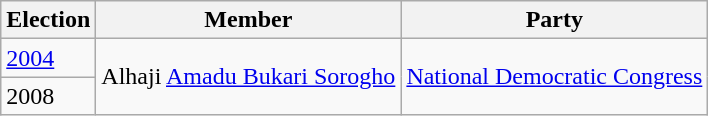<table class="wikitable">
<tr>
<th>Election</th>
<th>Member</th>
<th>Party</th>
</tr>
<tr>
<td><a href='#'>2004</a></td>
<td rowspan="2">Alhaji <a href='#'>Amadu Bukari Sorogho</a></td>
<td rowspan="2"><a href='#'>National Democratic Congress</a></td>
</tr>
<tr>
<td>2008</td>
</tr>
</table>
